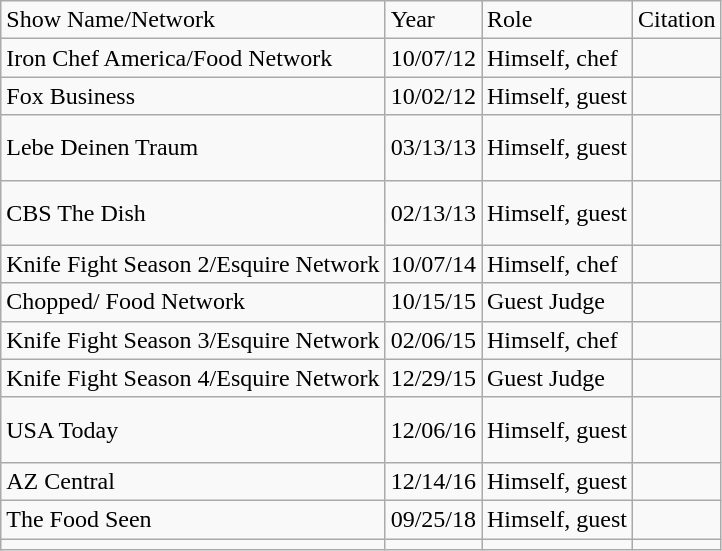<table class="wikitable">
<tr>
<td>Show Name/Network</td>
<td>Year</td>
<td>Role</td>
<td>Citation</td>
</tr>
<tr>
<td>Iron Chef America/Food Network</td>
<td>10/07/12</td>
<td>Himself, chef</td>
<td></td>
</tr>
<tr>
<td>Fox Business</td>
<td>10/02/12</td>
<td>Himself, guest</td>
<td></td>
</tr>
<tr>
<td>Lebe Deinen Traum</td>
<td>03/13/13</td>
<td>Himself, guest</td>
<td><br><br></td>
</tr>
<tr>
<td>CBS The Dish</td>
<td>02/13/13</td>
<td>Himself, guest</td>
<td><br><br></td>
</tr>
<tr>
<td>Knife Fight Season 2/Esquire Network</td>
<td>10/07/14</td>
<td>Himself, chef</td>
<td></td>
</tr>
<tr>
<td>Chopped/ Food Network</td>
<td>10/15/15</td>
<td>Guest Judge</td>
<td></td>
</tr>
<tr>
<td>Knife Fight Season 3/Esquire Network</td>
<td>02/06/15</td>
<td>Himself, chef</td>
<td></td>
</tr>
<tr>
<td>Knife Fight Season 4/Esquire Network</td>
<td>12/29/15</td>
<td>Guest Judge</td>
<td></td>
</tr>
<tr>
<td>USA Today</td>
<td>12/06/16</td>
<td>Himself, guest</td>
<td><br><br></td>
</tr>
<tr>
<td>AZ Central</td>
<td>12/14/16</td>
<td>Himself, guest</td>
<td></td>
</tr>
<tr>
<td>The Food Seen</td>
<td>09/25/18</td>
<td>Himself, guest</td>
<td></td>
</tr>
<tr>
<td></td>
<td></td>
<td></td>
<td></td>
</tr>
</table>
